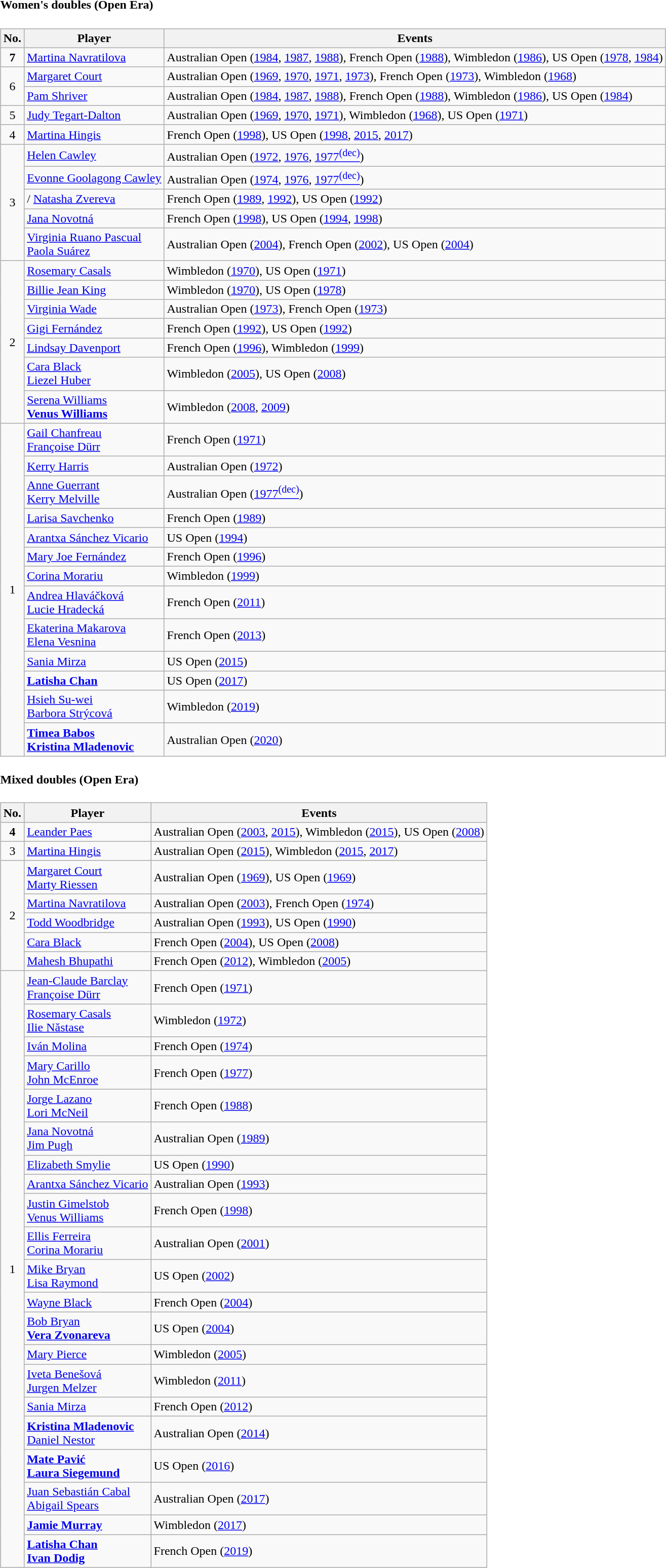<table>
<tr style="vertical-align:top">
<td><br><h4>Women's doubles (Open Era)</h4>
<table class="wikitable mw-datatable sticky-table-row1">
<tr>
<th scope="col">No.</th>
<th scope="col" style="text-width:160">Player</th>
<th scope="col" style="text-width:180">Events</th>
</tr>
<tr>
<td style="text-align:center"><strong>7</strong></td>
<td> <a href='#'>Martina Navratilova</a></td>
<td>Australian Open (<a href='#'>1984</a>, <a href='#'>1987</a>, <a href='#'>1988</a>), French Open (<a href='#'>1988</a>), Wimbledon (<a href='#'>1986</a>), US Open (<a href='#'>1978</a>, <a href='#'>1984</a>)</td>
</tr>
<tr>
<td rowspan="2" style="text-align:center">6</td>
<td> <a href='#'>Margaret Court</a></td>
<td>Australian Open (<a href='#'>1969</a>, <a href='#'>1970</a>, <a href='#'>1971</a>, <a href='#'>1973</a>), French Open (<a href='#'>1973</a>), Wimbledon (<a href='#'>1968</a>)</td>
</tr>
<tr>
<td> <a href='#'>Pam Shriver</a></td>
<td>Australian Open (<a href='#'>1984</a>, <a href='#'>1987</a>, <a href='#'>1988</a>), French Open (<a href='#'>1988</a>), Wimbledon (<a href='#'>1986</a>), US Open (<a href='#'>1984</a>)</td>
</tr>
<tr>
<td style="text-align:center">5</td>
<td> <a href='#'>Judy Tegart-Dalton</a></td>
<td>Australian Open (<a href='#'>1969</a>, <a href='#'>1970</a>, <a href='#'>1971</a>), Wimbledon (<a href='#'>1968</a>), US Open (<a href='#'>1971</a>)</td>
</tr>
<tr>
<td style="text-align:center">4</td>
<td> <a href='#'>Martina Hingis</a></td>
<td>French Open (<a href='#'>1998</a>), US Open (<a href='#'>1998</a>, <a href='#'>2015</a>, <a href='#'>2017</a>)</td>
</tr>
<tr>
<td rowspan="5" style="text-align:center">3</td>
<td> <a href='#'>Helen Cawley</a></td>
<td>Australian Open (<a href='#'>1972</a>, <a href='#'>1976</a>, <a href='#'>1977<sup>(dec)</sup></a>)</td>
</tr>
<tr>
<td> <a href='#'>Evonne Goolagong Cawley</a></td>
<td>Australian Open (<a href='#'>1974</a>, <a href='#'>1976</a>, <a href='#'>1977<sup>(dec)</sup></a>)</td>
</tr>
<tr>
<td>/ <a href='#'>Natasha Zvereva</a></td>
<td>French Open (<a href='#'>1989</a>, <a href='#'>1992</a>), US Open (<a href='#'>1992</a>)</td>
</tr>
<tr>
<td> <a href='#'>Jana Novotná</a></td>
<td>French Open (<a href='#'>1998</a>), US Open (<a href='#'>1994</a>, <a href='#'>1998</a>)</td>
</tr>
<tr>
<td> <a href='#'>Virginia Ruano Pascual</a> <br>  <a href='#'>Paola Suárez</a></td>
<td>Australian Open (<a href='#'>2004</a>), French Open (<a href='#'>2002</a>), US Open (<a href='#'>2004</a>)</td>
</tr>
<tr>
<td rowspan="7" style="text-align:center">2</td>
<td> <a href='#'>Rosemary Casals</a></td>
<td>Wimbledon (<a href='#'>1970</a>), US Open (<a href='#'>1971</a>)</td>
</tr>
<tr>
<td> <a href='#'>Billie Jean King</a></td>
<td>Wimbledon (<a href='#'>1970</a>), US Open (<a href='#'>1978</a>)</td>
</tr>
<tr>
<td> <a href='#'>Virginia Wade</a></td>
<td>Australian Open (<a href='#'>1973</a>), French Open (<a href='#'>1973</a>)</td>
</tr>
<tr>
<td> <a href='#'>Gigi Fernández</a></td>
<td>French Open (<a href='#'>1992</a>), US Open (<a href='#'>1992</a>)</td>
</tr>
<tr>
<td> <a href='#'>Lindsay Davenport</a></td>
<td>French Open (<a href='#'>1996</a>), Wimbledon (<a href='#'>1999</a>)</td>
</tr>
<tr>
<td> <a href='#'>Cara Black</a> <br>  <a href='#'>Liezel Huber</a></td>
<td>Wimbledon (<a href='#'>2005</a>), US Open (<a href='#'>2008</a>)</td>
</tr>
<tr>
<td> <a href='#'>Serena Williams</a> <br>  <strong><a href='#'>Venus Williams</a></strong></td>
<td>Wimbledon (<a href='#'>2008</a>, <a href='#'>2009</a>)</td>
</tr>
<tr>
<td rowspan="13" style="text-align:center">1</td>
<td> <a href='#'>Gail Chanfreau</a> <br>  <a href='#'>Françoise Dürr</a></td>
<td>French Open (<a href='#'>1971</a>)</td>
</tr>
<tr>
<td> <a href='#'>Kerry Harris</a></td>
<td>Australian Open (<a href='#'>1972</a>)</td>
</tr>
<tr>
<td> <a href='#'>Anne Guerrant</a> <br>  <a href='#'>Kerry Melville</a></td>
<td>Australian Open (<a href='#'>1977<sup>(dec)</sup></a>)</td>
</tr>
<tr>
<td> <a href='#'>Larisa Savchenko</a></td>
<td>French Open (<a href='#'>1989</a>)</td>
</tr>
<tr>
<td> <a href='#'>Arantxa Sánchez Vicario</a></td>
<td>US Open (<a href='#'>1994</a>)</td>
</tr>
<tr>
<td> <a href='#'>Mary Joe Fernández</a></td>
<td>French Open (<a href='#'>1996</a>)</td>
</tr>
<tr>
<td> <a href='#'>Corina Morariu</a></td>
<td>Wimbledon (<a href='#'>1999</a>)</td>
</tr>
<tr>
<td> <a href='#'>Andrea Hlaváčková</a> <br>  <a href='#'>Lucie Hradecká</a></td>
<td>French Open (<a href='#'>2011</a>)</td>
</tr>
<tr>
<td> <a href='#'>Ekaterina Makarova</a> <br>  <a href='#'>Elena Vesnina</a></td>
<td>French Open (<a href='#'>2013</a>)</td>
</tr>
<tr>
<td> <a href='#'>Sania Mirza</a></td>
<td>US Open (<a href='#'>2015</a>)</td>
</tr>
<tr>
<td> <strong><a href='#'>Latisha Chan</a></strong></td>
<td>US Open (<a href='#'>2017</a>)</td>
</tr>
<tr>
<td> <a href='#'>Hsieh Su-wei</a> <br>  <a href='#'>Barbora Strýcová</a></td>
<td>Wimbledon (<a href='#'>2019</a>)</td>
</tr>
<tr>
<td> <strong><a href='#'>Timea Babos</a></strong> <br>  <strong><a href='#'>Kristina Mladenovic</a></strong></td>
<td>Australian Open (<a href='#'>2020</a>)</td>
</tr>
</table>


<h4>Mixed doubles (Open Era)</h4>
<table class="wikitable mw-datatable sticky-table-row1">
<tr>
<th scope="col">No.</th>
<th scope="col" style="text-width:230">Player</th>
<th scope="col" style="text-width:200">Events</th>
</tr>
<tr>
<td style="text-align:center"><strong>4</strong></td>
<td> <a href='#'>Leander Paes</a></td>
<td>Australian Open (<a href='#'>2003</a>, <a href='#'>2015</a>), Wimbledon (<a href='#'>2015</a>), US Open (<a href='#'>2008</a>)</td>
</tr>
<tr>
<td style="text-align:center">3</td>
<td> <a href='#'>Martina Hingis</a></td>
<td>Australian Open (<a href='#'>2015</a>), Wimbledon (<a href='#'>2015</a>, <a href='#'>2017</a>)</td>
</tr>
<tr>
<td rowspan="5" style="text-align:center">2</td>
<td> <a href='#'>Margaret Court</a> <br>  <a href='#'>Marty Riessen</a></td>
<td>Australian Open (<a href='#'>1969</a>), US Open (<a href='#'>1969</a>)</td>
</tr>
<tr>
<td> <a href='#'>Martina Navratilova</a></td>
<td>Australian Open (<a href='#'>2003</a>), French Open (<a href='#'>1974</a>)</td>
</tr>
<tr>
<td> <a href='#'>Todd Woodbridge</a></td>
<td>Australian Open (<a href='#'>1993</a>), US Open (<a href='#'>1990</a>)</td>
</tr>
<tr>
<td> <a href='#'>Cara Black</a></td>
<td>French Open (<a href='#'>2004</a>), US Open (<a href='#'>2008</a>)</td>
</tr>
<tr>
<td> <a href='#'>Mahesh Bhupathi</a></td>
<td>French Open (<a href='#'>2012</a>), Wimbledon (<a href='#'>2005</a>)</td>
</tr>
<tr>
<td rowspan="21" style="text-align:center">1</td>
<td> <a href='#'>Jean-Claude Barclay</a> <br>  <a href='#'>Françoise Dürr</a></td>
<td>French Open (<a href='#'>1971</a>)</td>
</tr>
<tr>
<td> <a href='#'>Rosemary Casals</a> <br>  <a href='#'>Ilie Năstase</a></td>
<td>Wimbledon (<a href='#'>1972</a>)</td>
</tr>
<tr>
<td> <a href='#'>Iván Molina</a></td>
<td>French Open (<a href='#'>1974</a>)</td>
</tr>
<tr>
<td> <a href='#'>Mary Carillo</a> <br>  <a href='#'>John McEnroe</a></td>
<td>French Open (<a href='#'>1977</a>)</td>
</tr>
<tr>
<td> <a href='#'>Jorge Lazano</a> <br>  <a href='#'>Lori McNeil</a></td>
<td>French Open (<a href='#'>1988</a>)</td>
</tr>
<tr>
<td> <a href='#'>Jana Novotná</a> <br>  <a href='#'>Jim Pugh</a></td>
<td>Australian Open (<a href='#'>1989</a>)</td>
</tr>
<tr>
<td> <a href='#'>Elizabeth Smylie</a></td>
<td>US Open (<a href='#'>1990</a>)</td>
</tr>
<tr>
<td> <a href='#'>Arantxa Sánchez Vicario</a></td>
<td>Australian Open (<a href='#'>1993</a>)</td>
</tr>
<tr>
<td> <a href='#'>Justin Gimelstob</a> <br>  <a href='#'>Venus Williams</a></td>
<td>French Open (<a href='#'>1998</a>)</td>
</tr>
<tr>
<td> <a href='#'>Ellis Ferreira</a> <br>  <a href='#'>Corina Morariu</a></td>
<td>Australian Open (<a href='#'>2001</a>)</td>
</tr>
<tr>
<td> <a href='#'>Mike Bryan</a> <br>  <a href='#'>Lisa Raymond</a></td>
<td>US Open (<a href='#'>2002</a>)</td>
</tr>
<tr>
<td> <a href='#'>Wayne Black</a></td>
<td>French Open (<a href='#'>2004</a>)</td>
</tr>
<tr>
<td> <a href='#'>Bob Bryan</a> <br>  <strong><a href='#'>Vera Zvonareva</a></strong></td>
<td>US Open (<a href='#'>2004</a>)</td>
</tr>
<tr>
<td> <a href='#'>Mary Pierce</a></td>
<td>Wimbledon (<a href='#'>2005</a>)</td>
</tr>
<tr>
<td> <a href='#'>Iveta Benešová</a> <br>  <a href='#'>Jurgen Melzer</a></td>
<td>Wimbledon (<a href='#'>2011</a>)</td>
</tr>
<tr>
<td> <a href='#'>Sania Mirza</a></td>
<td>French Open (<a href='#'>2012</a>)</td>
</tr>
<tr>
<td> <strong><a href='#'>Kristina Mladenovic</a></strong> <br>  <a href='#'>Daniel Nestor</a></td>
<td>Australian Open (<a href='#'>2014</a>)</td>
</tr>
<tr>
<td> <strong><a href='#'>Mate Pavić</a></strong> <br>  <strong><a href='#'>Laura Siegemund</a></strong></td>
<td>US Open (<a href='#'>2016</a>)</td>
</tr>
<tr>
<td> <a href='#'>Juan Sebastián Cabal</a> <br>  <a href='#'>Abigail Spears</a></td>
<td>Australian Open (<a href='#'>2017</a>)</td>
</tr>
<tr>
<td> <strong><a href='#'>Jamie Murray</a></strong></td>
<td>Wimbledon (<a href='#'>2017</a>)</td>
</tr>
<tr>
<td> <strong><a href='#'>Latisha Chan</a></strong> <br>  <strong><a href='#'>Ivan Dodig</a></strong></td>
<td>French Open (<a href='#'>2019</a>)</td>
</tr>
</table>
</td>
</tr>
</table>
